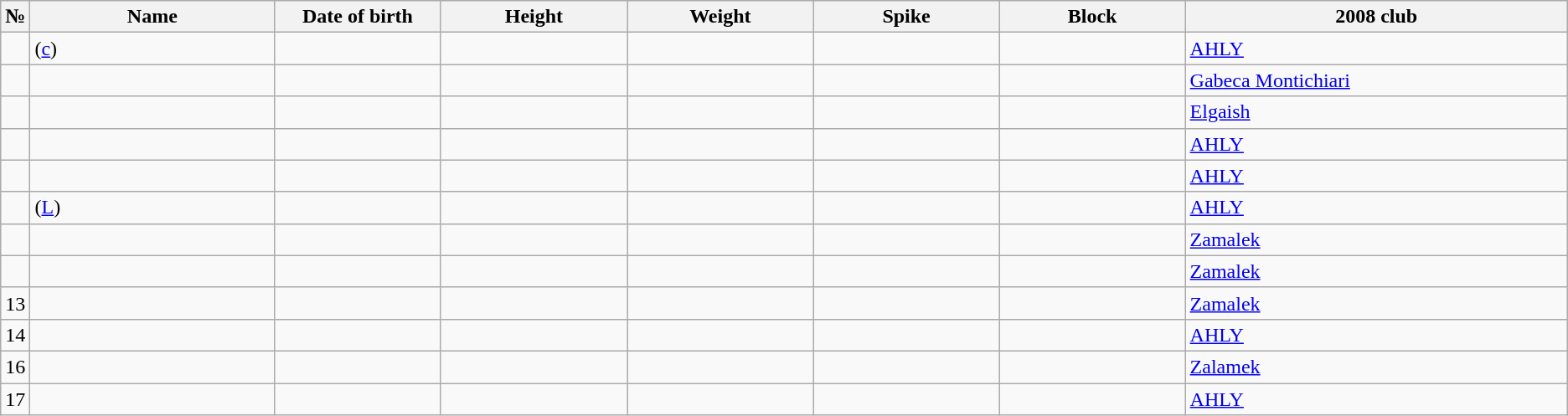<table class="wikitable sortable" style="font-size:100%; text-align:center;">
<tr>
<th>№</th>
<th style="width:12em">Name</th>
<th style="width:8em">Date of birth</th>
<th style="width:9em">Height</th>
<th style="width:9em">Weight</th>
<th style="width:9em">Spike</th>
<th style="width:9em">Block</th>
<th style="width:19em">2008 club</th>
</tr>
<tr>
<td></td>
<td style="text-align:left;"> (<a href='#'>c</a>)</td>
<td style="text-align:right;"></td>
<td></td>
<td></td>
<td></td>
<td></td>
<td style="text-align:left;"> <a href='#'>AHLY</a></td>
</tr>
<tr>
<td></td>
<td style="text-align:left;"></td>
<td style="text-align:right;"></td>
<td></td>
<td></td>
<td></td>
<td></td>
<td style="text-align:left;"> <a href='#'>Gabeca Montichiari</a></td>
</tr>
<tr>
<td></td>
<td style="text-align:left;"></td>
<td style="text-align:right;"></td>
<td></td>
<td></td>
<td></td>
<td></td>
<td style="text-align:left;"> <a href='#'>Elgaish</a></td>
</tr>
<tr>
<td></td>
<td style="text-align:left;"></td>
<td style="text-align:right;"></td>
<td></td>
<td></td>
<td></td>
<td></td>
<td style="text-align:left;"> <a href='#'>AHLY</a></td>
</tr>
<tr>
<td></td>
<td style="text-align:left;"></td>
<td style="text-align:right;"></td>
<td></td>
<td></td>
<td></td>
<td></td>
<td style="text-align:left;"> <a href='#'>AHLY</a></td>
</tr>
<tr>
<td></td>
<td style="text-align:left;"> (<a href='#'>L</a>)</td>
<td style="text-align:right;"></td>
<td></td>
<td></td>
<td></td>
<td></td>
<td style="text-align:left;"> <a href='#'>AHLY</a></td>
</tr>
<tr>
<td></td>
<td style="text-align:left;"></td>
<td style="text-align:right;"></td>
<td></td>
<td></td>
<td></td>
<td></td>
<td style="text-align:left;"> <a href='#'>Zamalek</a></td>
</tr>
<tr>
<td></td>
<td style="text-align:left;"></td>
<td style="text-align:right;"></td>
<td></td>
<td></td>
<td></td>
<td></td>
<td style="text-align:left;"> <a href='#'>Zamalek</a></td>
</tr>
<tr>
<td>13</td>
<td style="text-align:left;"></td>
<td style="text-align:right;"></td>
<td></td>
<td></td>
<td></td>
<td></td>
<td style="text-align:left;"> <a href='#'>Zamalek</a></td>
</tr>
<tr>
<td>14</td>
<td style="text-align:left;"></td>
<td style="text-align:right;"></td>
<td></td>
<td></td>
<td></td>
<td></td>
<td style="text-align:left;"> <a href='#'>AHLY</a></td>
</tr>
<tr>
<td>16</td>
<td style="text-align:left;"></td>
<td style="text-align:right;"></td>
<td></td>
<td></td>
<td></td>
<td></td>
<td style="text-align:left;"> <a href='#'>Zalamek</a></td>
</tr>
<tr>
<td>17</td>
<td style="text-align:left;"></td>
<td style="text-align:right;"></td>
<td></td>
<td></td>
<td></td>
<td></td>
<td style="text-align:left;"> <a href='#'>AHLY</a></td>
</tr>
</table>
